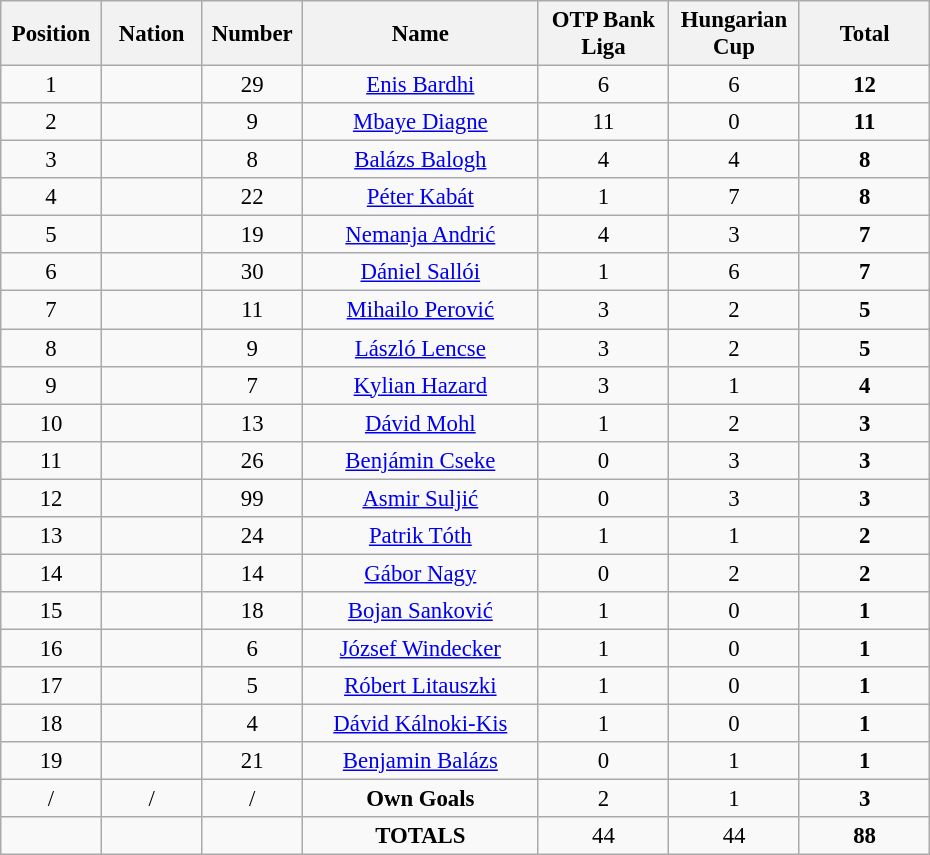<table class="wikitable" style="font-size: 95%; text-align: center;">
<tr>
<th width=60>Position</th>
<th width=60>Nation</th>
<th width=60>Number</th>
<th width=150>Name</th>
<th width=80>OTP Bank Liga</th>
<th width=80>Hungarian Cup</th>
<th width=80>Total</th>
</tr>
<tr>
<td>1</td>
<td></td>
<td>29</td>
<td><a href='#'>Enis Bardhi</a></td>
<td>6</td>
<td>6</td>
<td><strong>12</strong></td>
</tr>
<tr>
<td>2</td>
<td></td>
<td>9</td>
<td><a href='#'>Mbaye Diagne</a></td>
<td>11</td>
<td>0</td>
<td><strong>11</strong></td>
</tr>
<tr>
<td>3</td>
<td></td>
<td>8</td>
<td><a href='#'>Balázs Balogh</a></td>
<td>4</td>
<td>4</td>
<td><strong>8</strong></td>
</tr>
<tr>
<td>4</td>
<td></td>
<td>22</td>
<td><a href='#'>Péter Kabát</a></td>
<td>1</td>
<td>7</td>
<td><strong>8</strong></td>
</tr>
<tr>
<td>5</td>
<td></td>
<td>19</td>
<td><a href='#'>Nemanja Andrić</a></td>
<td>4</td>
<td>3</td>
<td><strong>7</strong></td>
</tr>
<tr>
<td>6</td>
<td></td>
<td>30</td>
<td><a href='#'>Dániel Sallói</a></td>
<td>1</td>
<td>6</td>
<td><strong>7</strong></td>
</tr>
<tr>
<td>7</td>
<td></td>
<td>11</td>
<td><a href='#'>Mihailo Perović</a></td>
<td>3</td>
<td>2</td>
<td><strong>5</strong></td>
</tr>
<tr>
<td>8</td>
<td></td>
<td>9</td>
<td><a href='#'>László Lencse</a></td>
<td>3</td>
<td>2</td>
<td><strong>5</strong></td>
</tr>
<tr>
<td>9</td>
<td></td>
<td>7</td>
<td><a href='#'>Kylian Hazard</a></td>
<td>3</td>
<td>1</td>
<td><strong>4</strong></td>
</tr>
<tr>
<td>10</td>
<td></td>
<td>13</td>
<td><a href='#'>Dávid Mohl</a></td>
<td>1</td>
<td>2</td>
<td><strong>3</strong></td>
</tr>
<tr>
<td>11</td>
<td></td>
<td>26</td>
<td><a href='#'>Benjámin Cseke</a></td>
<td>0</td>
<td>3</td>
<td><strong>3</strong></td>
</tr>
<tr>
<td>12</td>
<td></td>
<td>99</td>
<td><a href='#'>Asmir Suljić</a></td>
<td>0</td>
<td>3</td>
<td><strong>3</strong></td>
</tr>
<tr>
<td>13</td>
<td></td>
<td>24</td>
<td><a href='#'>Patrik Tóth</a></td>
<td>1</td>
<td>1</td>
<td><strong>2</strong></td>
</tr>
<tr>
<td>14</td>
<td></td>
<td>14</td>
<td><a href='#'>Gábor Nagy</a></td>
<td>0</td>
<td>2</td>
<td><strong>2</strong></td>
</tr>
<tr>
<td>15</td>
<td></td>
<td>18</td>
<td><a href='#'>Bojan Sanković</a></td>
<td>1</td>
<td>0</td>
<td><strong>1</strong></td>
</tr>
<tr>
<td>16</td>
<td></td>
<td>6</td>
<td><a href='#'>József Windecker</a></td>
<td>1</td>
<td>0</td>
<td><strong>1</strong></td>
</tr>
<tr>
<td>17</td>
<td></td>
<td>5</td>
<td><a href='#'>Róbert Litauszki</a></td>
<td>1</td>
<td>0</td>
<td><strong>1</strong></td>
</tr>
<tr>
<td>18</td>
<td></td>
<td>4</td>
<td><a href='#'>Dávid Kálnoki-Kis</a></td>
<td>1</td>
<td>0</td>
<td><strong>1</strong></td>
</tr>
<tr>
<td>19</td>
<td></td>
<td>21</td>
<td><a href='#'>Benjamin Balázs</a></td>
<td>0</td>
<td>1</td>
<td><strong>1</strong></td>
</tr>
<tr>
<td>/</td>
<td>/</td>
<td>/</td>
<td><strong>Own Goals</strong></td>
<td>2</td>
<td>1</td>
<td><strong>3</strong></td>
</tr>
<tr>
<td></td>
<td></td>
<td></td>
<td><strong>TOTALS</strong></td>
<td>44</td>
<td>44</td>
<td><strong>88</strong></td>
</tr>
</table>
